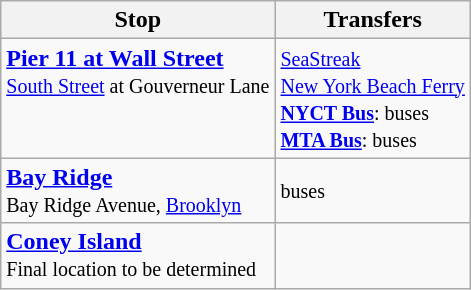<table class="wikitable">
<tr>
<th>Stop</th>
<th>Transfers</th>
</tr>
<tr>
<td valign="top"><strong><a href='#'>Pier 11 at Wall Street</a></strong><br><small><a href='#'>South Street</a> at Gouverneur Lane</small><br><small></small></td>
<td><small><a href='#'>SeaStreak</a><br><a href='#'>New York Beach Ferry</a><br> <strong><a href='#'>NYCT Bus</a></strong>:  buses<br><strong><a href='#'>MTA Bus</a></strong>:  buses</small></td>
</tr>
<tr>
<td><strong><a href='#'>Bay Ridge</a></strong><br><small>Bay Ridge Avenue, <a href='#'>Brooklyn</a></small><br><small></small></td>
<td><small> buses</small></td>
</tr>
<tr>
<td><strong><a href='#'>Coney Island</a><br></strong><small>Final location to be determined</small></td>
<td></td>
</tr>
</table>
